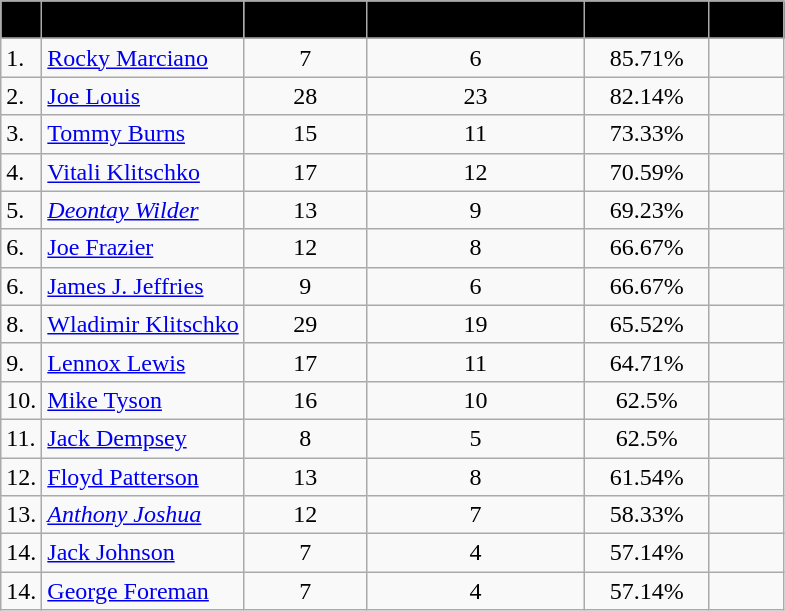<table class="wikitable sortable">
<tr>
<th style="background: #D1EEEE; background: black;« width=»10%"><span></span></th>
<th style="background: #D1EEEE; background: black;« width=»10%"><span>Name</span></th>
<th style="background: #D1EEEE; background: black;« width=»10%"><span>Title fights</span></th>
<th style="background: #D1EEEE; background: black;« width=»10%"><span>Title fight stoppages</span></th>
<th style="background: #D1EEEE; background: black;« width=»10%"><span>Percentage</span></th>
<th style="background: #D1EEEE; background: black;« width=»10%"><span>Fights</span></th>
</tr>
<tr bgcolor=>
</tr>
<tr>
<td>1.</td>
<td><a href='#'>Rocky Marciano</a></td>
<td align="center">7</td>
<td align="center">6</td>
<td align="center">85.71%</td>
<td></td>
</tr>
<tr>
<td>2.</td>
<td><a href='#'>Joe Louis</a></td>
<td align="center">28</td>
<td align="center">23</td>
<td align="center">82.14%</td>
<td></td>
</tr>
<tr>
<td>3.</td>
<td><a href='#'>Tommy Burns</a></td>
<td align="center">15</td>
<td align="center">11</td>
<td align="center">73.33%</td>
<td></td>
</tr>
<tr>
<td>4.</td>
<td><a href='#'>Vitali Klitschko</a></td>
<td align="center">17</td>
<td align="center">12</td>
<td align="center">70.59%</td>
<td></td>
</tr>
<tr>
<td>5.</td>
<td><em><a href='#'>Deontay Wilder</a></em></td>
<td align="center">13</td>
<td align="center">9</td>
<td align="center">69.23%</td>
<td></td>
</tr>
<tr>
<td>6.</td>
<td><a href='#'>Joe Frazier</a></td>
<td align="center">12</td>
<td align="center">8</td>
<td align="center">66.67%</td>
<td></td>
</tr>
<tr>
<td>6.</td>
<td><a href='#'>James J. Jeffries</a></td>
<td align="center">9</td>
<td align="center">6</td>
<td align="center">66.67%</td>
<td></td>
</tr>
<tr>
<td>8.</td>
<td><a href='#'>Wladimir Klitschko</a></td>
<td align="center">29</td>
<td align="center">19</td>
<td align="center">65.52%</td>
<td></td>
</tr>
<tr>
<td>9.</td>
<td><a href='#'>Lennox Lewis</a></td>
<td align="center">17</td>
<td align="center">11</td>
<td align="center">64.71%</td>
<td></td>
</tr>
<tr>
<td>10.</td>
<td><a href='#'>Mike Tyson</a></td>
<td align="center">16</td>
<td align="center">10</td>
<td align="center">62.5%</td>
<td></td>
</tr>
<tr>
<td>11.</td>
<td><a href='#'>Jack Dempsey</a></td>
<td align="center">8</td>
<td align="center">5</td>
<td align="center">62.5%</td>
<td></td>
</tr>
<tr>
<td>12.</td>
<td><a href='#'>Floyd Patterson</a></td>
<td align="center">13</td>
<td align="center">8</td>
<td align="center">61.54%</td>
<td></td>
</tr>
<tr>
<td>13.</td>
<td><em><a href='#'>Anthony Joshua</a></em></td>
<td align="center">12</td>
<td align="center">7</td>
<td align="center">58.33%</td>
<td></td>
</tr>
<tr>
<td>14.</td>
<td><a href='#'>Jack Johnson</a></td>
<td align="center">7</td>
<td align="center">4</td>
<td align="center">57.14%</td>
<td></td>
</tr>
<tr>
<td>14.</td>
<td><a href='#'>George Foreman</a></td>
<td align="center">7</td>
<td align="center">4</td>
<td align="center">57.14%</td>
<td></td>
</tr>
</table>
